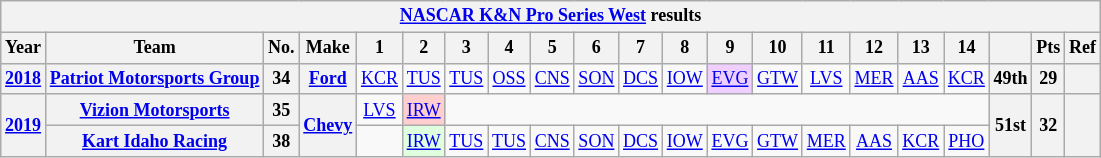<table class="wikitable" style="text-align:center; font-size:75%">
<tr>
<th colspan=21><a href='#'>NASCAR K&N Pro Series West</a> results</th>
</tr>
<tr>
<th>Year</th>
<th>Team</th>
<th>No.</th>
<th>Make</th>
<th>1</th>
<th>2</th>
<th>3</th>
<th>4</th>
<th>5</th>
<th>6</th>
<th>7</th>
<th>8</th>
<th>9</th>
<th>10</th>
<th>11</th>
<th>12</th>
<th>13</th>
<th>14</th>
<th></th>
<th>Pts</th>
<th>Ref</th>
</tr>
<tr>
<th><a href='#'>2018</a></th>
<th><a href='#'>Patriot Motorsports Group</a></th>
<th>34</th>
<th><a href='#'>Ford</a></th>
<td><a href='#'>KCR</a></td>
<td><a href='#'>TUS</a></td>
<td><a href='#'>TUS</a></td>
<td><a href='#'>OSS</a></td>
<td><a href='#'>CNS</a></td>
<td><a href='#'>SON</a></td>
<td><a href='#'>DCS</a></td>
<td><a href='#'>IOW</a></td>
<td style="background:#EFCFFF;"><a href='#'>EVG</a><br></td>
<td><a href='#'>GTW</a></td>
<td><a href='#'>LVS</a></td>
<td><a href='#'>MER</a></td>
<td><a href='#'>AAS</a></td>
<td><a href='#'>KCR</a></td>
<th>49th</th>
<th>29</th>
<th></th>
</tr>
<tr>
<th rowspan=2><a href='#'>2019</a></th>
<th><a href='#'>Vizion Motorsports</a></th>
<th>35</th>
<th rowspan=2><a href='#'>Chevy</a></th>
<td><a href='#'>LVS</a></td>
<td style="background:#FFCFCF;"><a href='#'>IRW</a><br></td>
<td colspan=12></td>
<th rowspan=2>51st</th>
<th rowspan=2>32</th>
<th rowspan=2></th>
</tr>
<tr>
<th><a href='#'>Kart Idaho Racing</a></th>
<th>38</th>
<td></td>
<td style="background:#DFFFDF;"><a href='#'>IRW</a><br></td>
<td><a href='#'>TUS</a></td>
<td><a href='#'>TUS</a></td>
<td><a href='#'>CNS</a></td>
<td><a href='#'>SON</a></td>
<td><a href='#'>DCS</a></td>
<td><a href='#'>IOW</a></td>
<td><a href='#'>EVG</a></td>
<td><a href='#'>GTW</a></td>
<td><a href='#'>MER</a></td>
<td><a href='#'>AAS</a></td>
<td><a href='#'>KCR</a></td>
<td><a href='#'>PHO</a></td>
</tr>
</table>
